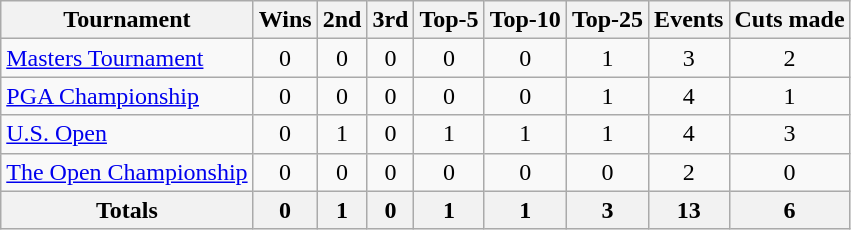<table class=wikitable style=text-align:center>
<tr>
<th>Tournament</th>
<th>Wins</th>
<th>2nd</th>
<th>3rd</th>
<th>Top-5</th>
<th>Top-10</th>
<th>Top-25</th>
<th>Events</th>
<th>Cuts made</th>
</tr>
<tr>
<td align=left><a href='#'>Masters Tournament</a></td>
<td>0</td>
<td>0</td>
<td>0</td>
<td>0</td>
<td>0</td>
<td>1</td>
<td>3</td>
<td>2</td>
</tr>
<tr>
<td align=left><a href='#'>PGA Championship</a></td>
<td>0</td>
<td>0</td>
<td>0</td>
<td>0</td>
<td>0</td>
<td>1</td>
<td>4</td>
<td>1</td>
</tr>
<tr>
<td align=left><a href='#'>U.S. Open</a></td>
<td>0</td>
<td>1</td>
<td>0</td>
<td>1</td>
<td>1</td>
<td>1</td>
<td>4</td>
<td>3</td>
</tr>
<tr>
<td align=left><a href='#'>The Open Championship</a></td>
<td>0</td>
<td>0</td>
<td>0</td>
<td>0</td>
<td>0</td>
<td>0</td>
<td>2</td>
<td>0</td>
</tr>
<tr>
<th>Totals</th>
<th>0</th>
<th>1</th>
<th>0</th>
<th>1</th>
<th>1</th>
<th>3</th>
<th>13</th>
<th>6</th>
</tr>
</table>
